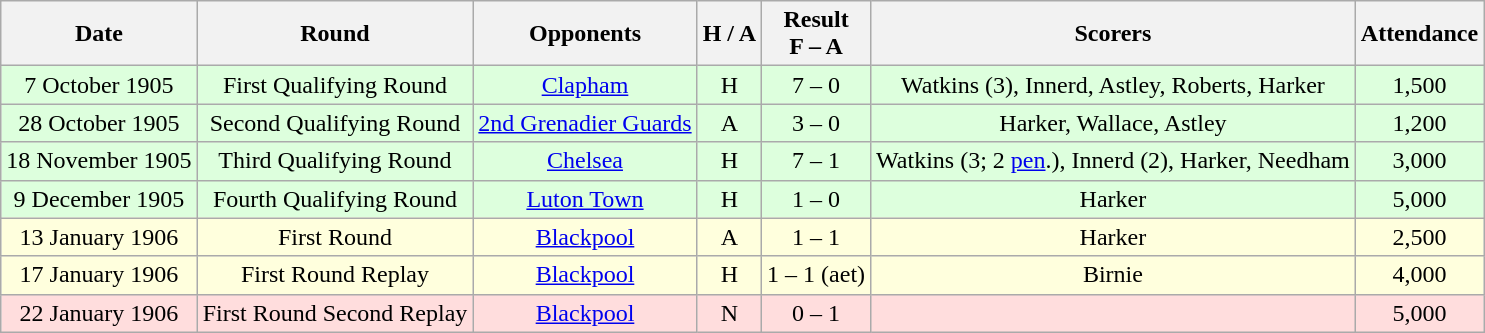<table class="wikitable" style="text-align:center">
<tr>
<th>Date</th>
<th>Round</th>
<th>Opponents</th>
<th>H / A</th>
<th>Result<br>F – A</th>
<th>Scorers</th>
<th>Attendance</th>
</tr>
<tr bgcolor="#ddffdd">
<td>7 October 1905</td>
<td>First Qualifying Round</td>
<td><a href='#'>Clapham</a></td>
<td>H</td>
<td>7 – 0</td>
<td>Watkins (3), Innerd, Astley, Roberts, Harker</td>
<td>1,500</td>
</tr>
<tr bgcolor="#ddffdd">
<td>28 October 1905</td>
<td>Second Qualifying Round</td>
<td><a href='#'>2nd Grenadier Guards</a></td>
<td>A</td>
<td>3 – 0</td>
<td>Harker, Wallace, Astley</td>
<td>1,200</td>
</tr>
<tr bgcolor="#ddffdd">
<td>18 November 1905</td>
<td>Third Qualifying Round</td>
<td><a href='#'>Chelsea</a></td>
<td>H</td>
<td>7 – 1</td>
<td>Watkins (3; 2 <a href='#'>pen</a>.), Innerd (2), Harker, Needham</td>
<td>3,000</td>
</tr>
<tr bgcolor="#ddffdd">
<td>9 December 1905</td>
<td>Fourth Qualifying Round</td>
<td><a href='#'>Luton Town</a></td>
<td>H</td>
<td>1 – 0</td>
<td>Harker</td>
<td>5,000</td>
</tr>
<tr bgcolor="#ffffdd">
<td>13 January 1906</td>
<td>First Round</td>
<td><a href='#'>Blackpool</a></td>
<td>A</td>
<td>1 – 1</td>
<td>Harker</td>
<td>2,500</td>
</tr>
<tr bgcolor="#ffffdd">
<td>17 January 1906</td>
<td>First Round Replay</td>
<td><a href='#'>Blackpool</a></td>
<td>H</td>
<td>1 – 1 (aet)</td>
<td>Birnie</td>
<td>4,000</td>
</tr>
<tr bgcolor="#ffdddd">
<td>22 January 1906</td>
<td>First Round Second Replay</td>
<td><a href='#'>Blackpool</a></td>
<td>N</td>
<td>0 – 1</td>
<td></td>
<td>5,000</td>
</tr>
</table>
